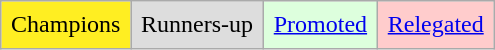<table class="wikitable">
<tr>
<td style="background-color:#FE2; padding:0.4em;">Champions</td>
<td style="background-color:#DDD; padding:0.4em;">Runners-up</td>
<td style="background-color:#DFD; padding:0.4em;"><a href='#'>Promoted</a></td>
<td style="background-color:#FCC; padding:0.4em;"><a href='#'>Relegated</a></td>
</tr>
</table>
